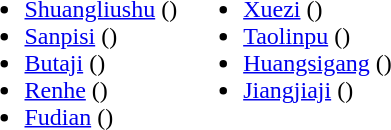<table>
<tr>
<td valign="top"><br><ul><li><a href='#'>Shuangliushu</a> ()</li><li><a href='#'>Sanpisi</a> ()</li><li><a href='#'>Butaji</a> ()</li><li><a href='#'>Renhe</a> ()</li><li><a href='#'>Fudian</a> ()</li></ul></td>
<td valign="top"><br><ul><li><a href='#'>Xuezi</a> ()</li><li><a href='#'>Taolinpu</a> ()</li><li><a href='#'>Huangsigang</a> ()</li><li><a href='#'>Jiangjiaji</a> ()</li></ul></td>
</tr>
</table>
